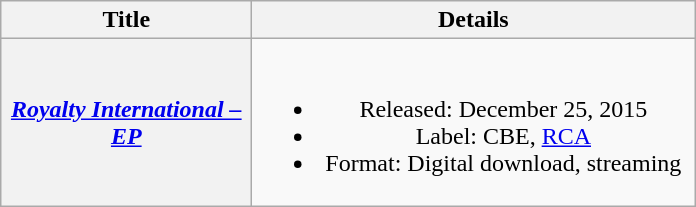<table class="wikitable plainrowheaders" style="text-align:center;">
<tr>
<th scope="col" style="width:10em;">Title</th>
<th scope="col" style="width:18em;">Details</th>
</tr>
<tr>
<th scope="row"><em><a href='#'>Royalty International – EP</a></em></th>
<td><br><ul><li>Released: December 25, 2015</li><li>Label: CBE, <a href='#'>RCA</a></li><li>Format: Digital download, streaming</li></ul></td>
</tr>
</table>
